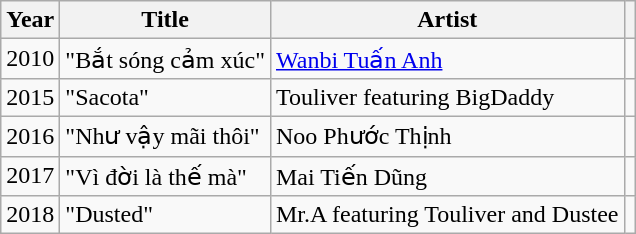<table class="wikitable sortable">
<tr>
<th>Year</th>
<th>Title</th>
<th>Artist</th>
<th class="unsortable"></th>
</tr>
<tr>
<td>2010</td>
<td>"Bắt sóng cảm xúc"</td>
<td><a href='#'>Wanbi Tuấn Anh</a></td>
<td style="text-align:center;"></td>
</tr>
<tr>
<td>2015</td>
<td>"Sacota"</td>
<td>Touliver featuring BigDaddy</td>
<td style="text-align:center;"></td>
</tr>
<tr>
<td>2016</td>
<td>"Như vậy mãi thôi"</td>
<td>Noo Phước Thịnh</td>
<td style="text-align:center;"></td>
</tr>
<tr>
<td>2017</td>
<td>"Vì đời là thế mà"</td>
<td>Mai Tiến Dũng</td>
<td style="text-align:center;"></td>
</tr>
<tr>
<td>2018</td>
<td>"Dusted"</td>
<td>Mr.A featuring Touliver and Dustee</td>
<td style="text-align:center;"></td>
</tr>
</table>
